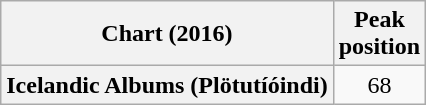<table class="wikitable sortable plainrowheaders" style="text-align:center">
<tr>
<th scope="col">Chart (2016)</th>
<th scope="col">Peak<br>position</th>
</tr>
<tr>
<th scope="row">Icelandic Albums (Plötutíóindi)</th>
<td>68</td>
</tr>
</table>
